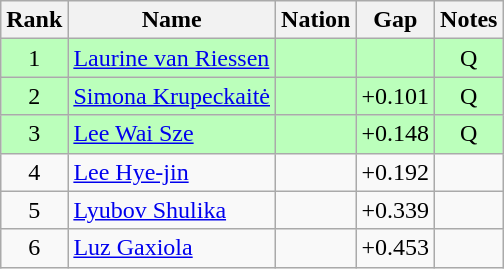<table class="wikitable sortable" style="text-align:center">
<tr>
<th>Rank</th>
<th>Name</th>
<th>Nation</th>
<th>Gap</th>
<th>Notes</th>
</tr>
<tr bgcolor=bbffbb>
<td>1</td>
<td align=left><a href='#'>Laurine van Riessen</a></td>
<td align=left></td>
<td></td>
<td>Q</td>
</tr>
<tr bgcolor=bbffbb>
<td>2</td>
<td align=left><a href='#'>Simona Krupeckaitė</a></td>
<td align=left></td>
<td>+0.101</td>
<td>Q</td>
</tr>
<tr bgcolor=bbffbb>
<td>3</td>
<td align=left><a href='#'>Lee Wai Sze</a></td>
<td align=left></td>
<td>+0.148</td>
<td>Q</td>
</tr>
<tr>
<td>4</td>
<td align=left><a href='#'>Lee Hye-jin</a></td>
<td align=left></td>
<td>+0.192</td>
<td></td>
</tr>
<tr>
<td>5</td>
<td align=left><a href='#'>Lyubov Shulika</a></td>
<td align=left></td>
<td>+0.339</td>
<td></td>
</tr>
<tr>
<td>6</td>
<td align=left><a href='#'>Luz Gaxiola</a></td>
<td align=left></td>
<td>+0.453</td>
<td></td>
</tr>
</table>
